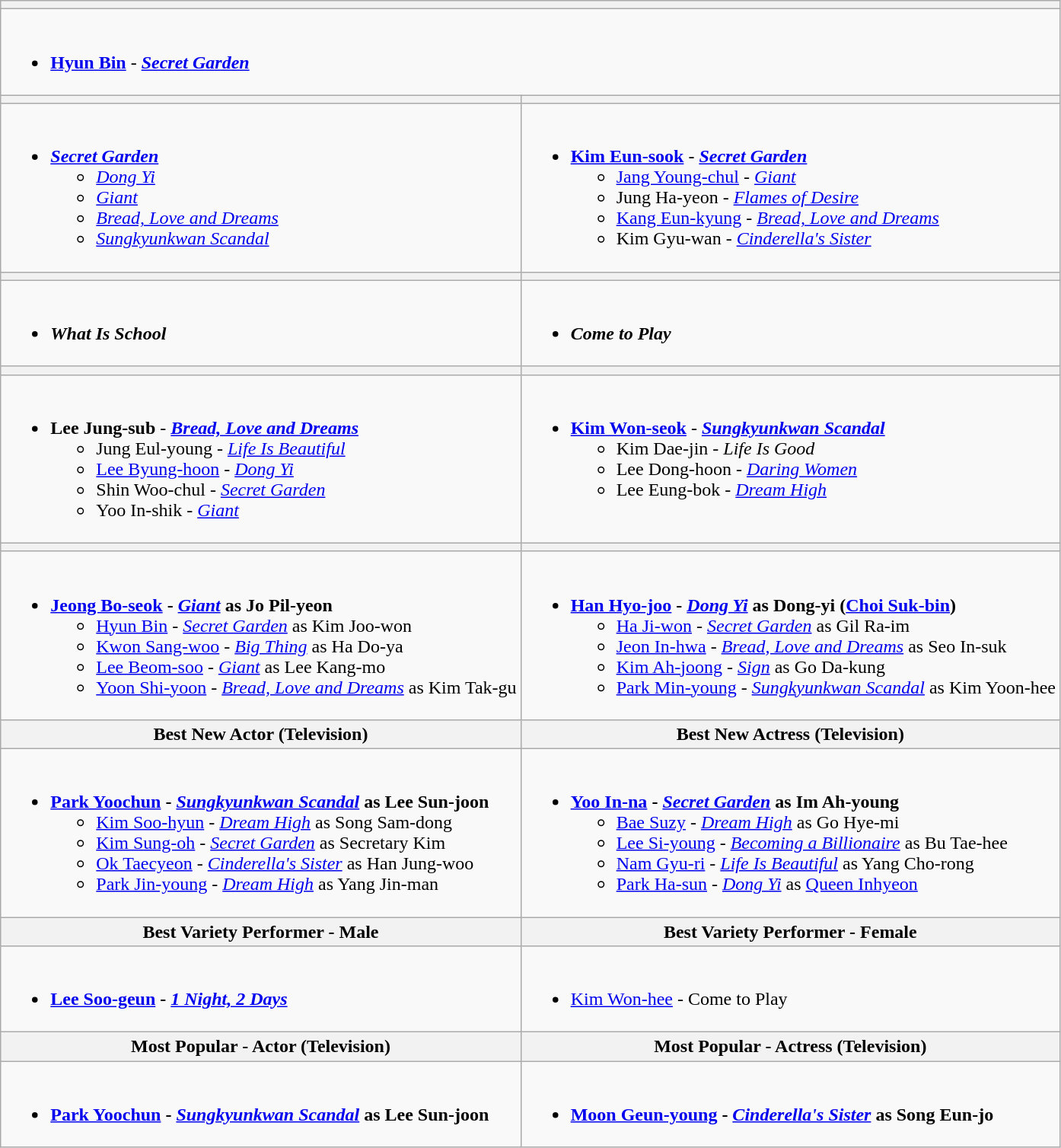<table class=wikitable style="width="100%">
<tr>
<th colspan="2"></th>
</tr>
<tr>
<td valign="top" colspan="2"><br><ul><li><strong><a href='#'>Hyun Bin</a></strong> - <strong><em><a href='#'>Secret Garden</a></em></strong></li></ul></td>
</tr>
<tr>
<th style="width="50%"></th>
<th style="width="50%"></th>
</tr>
<tr>
<td valign="top"><br><ul><li><strong><em><a href='#'>Secret Garden</a></em></strong><ul><li><em><a href='#'>Dong Yi</a></em></li><li><em><a href='#'>Giant</a></em></li><li><em><a href='#'>Bread, Love and Dreams</a></em></li><li><em><a href='#'>Sungkyunkwan Scandal</a></em></li></ul></li></ul></td>
<td valign="top"><br><ul><li><strong><a href='#'>Kim Eun-sook</a></strong> - <strong><em><a href='#'>Secret Garden</a></em></strong><ul><li><a href='#'>Jang Young-chul</a> - <em><a href='#'>Giant</a></em></li><li>Jung Ha-yeon - <em><a href='#'>Flames of Desire</a></em></li><li><a href='#'>Kang Eun-kyung</a> - <em><a href='#'>Bread, Love and Dreams</a></em></li><li>Kim Gyu-wan - <em><a href='#'>Cinderella's Sister</a></em></li></ul></li></ul></td>
</tr>
<tr>
<th></th>
<th></th>
</tr>
<tr>
<td valign="top"><br><ul><li><strong><em>What Is School</em></strong></li></ul></td>
<td valign="top"><br><ul><li><strong><em>Come to Play</em></strong></li></ul></td>
</tr>
<tr>
<th></th>
<th></th>
</tr>
<tr>
<td valign="top"><br><ul><li><strong>Lee Jung-sub</strong> - <strong><em><a href='#'>Bread, Love and Dreams</a></em></strong><ul><li>Jung Eul-young - <em><a href='#'>Life Is Beautiful</a></em></li><li><a href='#'>Lee Byung-hoon</a> - <em><a href='#'>Dong Yi</a></em></li><li>Shin Woo-chul - <em><a href='#'>Secret Garden</a></em></li><li>Yoo In-shik  - <em><a href='#'>Giant</a></em></li></ul></li></ul></td>
<td valign="top"><br><ul><li><strong><a href='#'>Kim Won-seok</a></strong> - <strong><em><a href='#'>Sungkyunkwan Scandal</a></em></strong><ul><li>Kim Dae-jin - <em>Life Is Good</em></li><li>Lee Dong-hoon  - <em><a href='#'>Daring Women</a></em></li><li>Lee Eung-bok - <em><a href='#'>Dream High</a></em></li></ul></li></ul></td>
</tr>
<tr>
<th></th>
<th></th>
</tr>
<tr>
<td valign="top"><br><ul><li><strong><a href='#'>Jeong Bo-seok</a> - <em><a href='#'>Giant</a></em> as Jo Pil-yeon</strong><ul><li><a href='#'>Hyun Bin</a> - <em><a href='#'>Secret Garden</a></em> as Kim Joo-won</li><li><a href='#'>Kwon Sang-woo</a> - <em><a href='#'>Big Thing</a></em> as Ha Do-ya</li><li><a href='#'>Lee Beom-soo</a> - <em><a href='#'>Giant</a></em> as Lee Kang-mo</li><li><a href='#'>Yoon Shi-yoon</a> - <em><a href='#'>Bread, Love and Dreams</a></em> as Kim Tak-gu</li></ul></li></ul></td>
<td valign="top"><br><ul><li><strong><a href='#'>Han Hyo-joo</a> - <em><a href='#'>Dong Yi</a></em> as Dong-yi (<a href='#'>Choi Suk-bin</a>)</strong><ul><li><a href='#'>Ha Ji-won</a> - <em><a href='#'>Secret Garden</a></em> as Gil Ra-im</li><li><a href='#'>Jeon In-hwa</a> - <em><a href='#'>Bread, Love and Dreams</a></em> as Seo In-suk</li><li><a href='#'>Kim Ah-joong</a> - <em><a href='#'>Sign</a></em> as Go Da-kung</li><li><a href='#'>Park Min-young</a> - <em><a href='#'>Sungkyunkwan Scandal</a></em> as Kim Yoon-hee</li></ul></li></ul></td>
</tr>
<tr>
<th>Best New Actor (Television)</th>
<th>Best New Actress (Television)</th>
</tr>
<tr>
<td valign="top"><br><ul><li><strong><a href='#'>Park Yoochun</a> - <em><a href='#'>Sungkyunkwan Scandal</a></em> as Lee Sun-joon</strong><ul><li><a href='#'>Kim Soo-hyun</a> - <em><a href='#'>Dream High</a></em> as Song Sam-dong</li><li><a href='#'>Kim Sung-oh</a> - <em><a href='#'>Secret Garden</a></em> as Secretary Kim</li><li><a href='#'>Ok Taecyeon</a> - <em><a href='#'>Cinderella's Sister</a></em> as Han Jung-woo</li><li><a href='#'>Park Jin-young</a> - <em><a href='#'>Dream High</a></em> as Yang Jin-man</li></ul></li></ul></td>
<td valign="top"><br><ul><li><strong><a href='#'>Yoo In-na</a> - <em><a href='#'>Secret Garden</a></em> as Im Ah-young</strong><ul><li><a href='#'>Bae Suzy</a> - <em><a href='#'>Dream High</a></em> as Go Hye-mi</li><li><a href='#'>Lee Si-young</a> - <em><a href='#'>Becoming a Billionaire</a></em> as Bu Tae-hee</li><li><a href='#'>Nam Gyu-ri</a> - <em><a href='#'>Life Is Beautiful</a></em> as Yang Cho-rong</li><li><a href='#'>Park Ha-sun</a> - <em><a href='#'>Dong Yi</a></em> as <a href='#'>Queen Inhyeon</a></li></ul></li></ul></td>
</tr>
<tr>
<th>Best Variety Performer - Male</th>
<th>Best Variety Performer - Female</th>
</tr>
<tr>
<td valign="top"><br><ul><li><strong><a href='#'>Lee Soo-geun</a> - <em><a href='#'>1 Night, 2 Days</a><strong><em></li></ul></td>
<td valign="top"><br><ul><li></strong><a href='#'>Kim Won-hee</a> - </em>Come to Play</em></strong></li></ul></td>
</tr>
<tr>
<th>Most Popular - Actor (Television)</th>
<th>Most Popular - Actress (Television)</th>
</tr>
<tr>
<td valign="top"><br><ul><li><strong><a href='#'>Park Yoochun</a> - <em><a href='#'>Sungkyunkwan Scandal</a></em> as Lee Sun-joon</strong></li></ul></td>
<td valign="top"><br><ul><li><strong><a href='#'>Moon Geun-young</a> - <em><a href='#'>Cinderella's Sister</a></em> as Song Eun-jo</strong></li></ul></td>
</tr>
</table>
